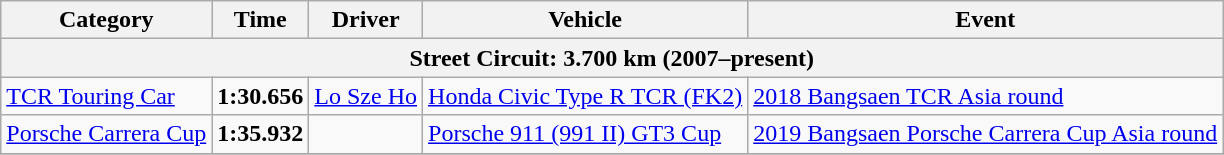<table class="wikitable">
<tr>
<th>Category</th>
<th>Time</th>
<th>Driver</th>
<th>Vehicle</th>
<th>Event</th>
</tr>
<tr>
<th colspan=5>Street Circuit: 3.700 km (2007–present)</th>
</tr>
<tr>
<td><a href='#'>TCR Touring Car</a></td>
<td><strong>1:30.656</strong></td>
<td><a href='#'>Lo Sze Ho</a></td>
<td><a href='#'>Honda Civic Type R TCR (FK2)</a></td>
<td><a href='#'>2018 Bangsaen TCR Asia round</a></td>
</tr>
<tr>
<td><a href='#'>Porsche Carrera Cup</a></td>
<td><strong>1:35.932</strong></td>
<td></td>
<td><a href='#'>Porsche 911 (991 II) GT3 Cup</a></td>
<td><a href='#'>2019 Bangsaen Porsche Carrera Cup Asia round</a></td>
</tr>
<tr>
</tr>
</table>
